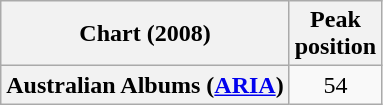<table class="wikitable plainrowheaders" style="text-align:center">
<tr>
<th scope="col">Chart (2008)</th>
<th scope="col">Peak<br>position</th>
</tr>
<tr>
<th scope="row">Australian Albums (<a href='#'>ARIA</a>)</th>
<td>54</td>
</tr>
</table>
